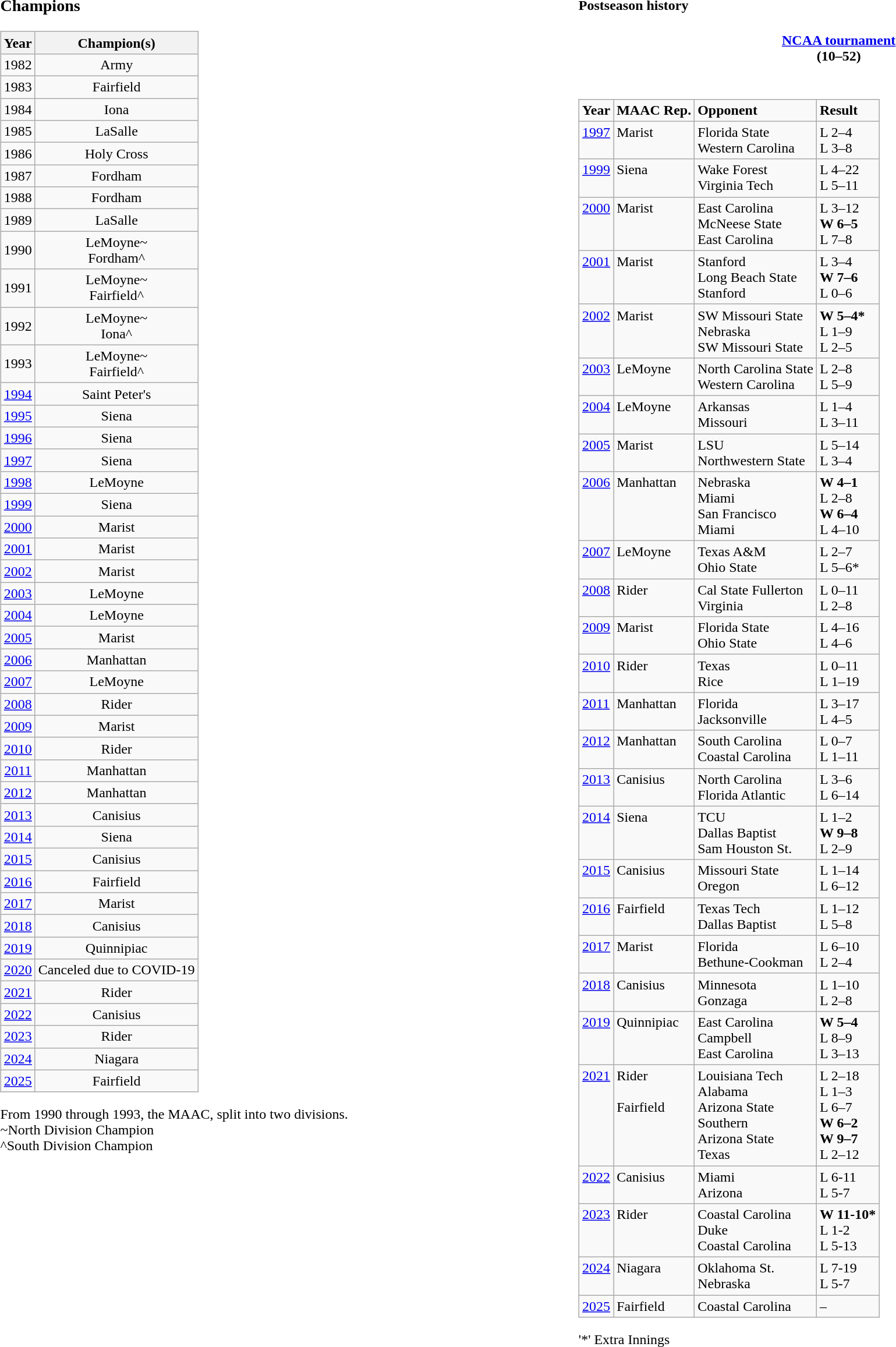<table width="100%">
<tr ---->
<td valign="top"><br><h3>Champions</h3><table class="wikitable sortable" style="text-align: center;">
<tr>
<th>Year</th>
<th>Champion(s)</th>
</tr>
<tr>
<td>1982</td>
<td>Army</td>
</tr>
<tr>
<td>1983</td>
<td>Fairfield</td>
</tr>
<tr>
<td>1984</td>
<td>Iona</td>
</tr>
<tr>
<td>1985</td>
<td>LaSalle</td>
</tr>
<tr>
<td>1986</td>
<td>Holy Cross</td>
</tr>
<tr>
<td>1987</td>
<td>Fordham</td>
</tr>
<tr>
<td>1988</td>
<td>Fordham</td>
</tr>
<tr>
<td>1989</td>
<td>LaSalle</td>
</tr>
<tr>
<td>1990</td>
<td>LeMoyne~<br>Fordham^</td>
</tr>
<tr>
<td>1991</td>
<td>LeMoyne~<br>Fairfield^</td>
</tr>
<tr>
<td>1992</td>
<td>LeMoyne~<br>Iona^</td>
</tr>
<tr>
<td>1993</td>
<td>LeMoyne~<br>Fairfield^</td>
</tr>
<tr>
<td><a href='#'>1994</a></td>
<td>Saint Peter's</td>
</tr>
<tr>
<td><a href='#'>1995</a></td>
<td>Siena</td>
</tr>
<tr>
<td><a href='#'>1996</a></td>
<td>Siena</td>
</tr>
<tr>
<td><a href='#'>1997</a></td>
<td>Siena</td>
</tr>
<tr>
<td><a href='#'>1998</a></td>
<td>LeMoyne</td>
</tr>
<tr>
<td><a href='#'>1999</a></td>
<td>Siena</td>
</tr>
<tr>
<td><a href='#'>2000</a></td>
<td>Marist</td>
</tr>
<tr>
<td><a href='#'>2001</a></td>
<td>Marist</td>
</tr>
<tr>
<td><a href='#'>2002</a></td>
<td>Marist</td>
</tr>
<tr>
<td><a href='#'>2003</a></td>
<td>LeMoyne</td>
</tr>
<tr>
<td><a href='#'>2004</a></td>
<td>LeMoyne</td>
</tr>
<tr>
<td><a href='#'>2005</a></td>
<td>Marist</td>
</tr>
<tr>
<td><a href='#'>2006</a></td>
<td>Manhattan</td>
</tr>
<tr>
<td><a href='#'>2007</a></td>
<td>LeMoyne</td>
</tr>
<tr>
<td><a href='#'>2008</a></td>
<td>Rider</td>
</tr>
<tr>
<td><a href='#'>2009</a></td>
<td>Marist</td>
</tr>
<tr>
<td><a href='#'>2010</a></td>
<td>Rider</td>
</tr>
<tr>
<td><a href='#'>2011</a></td>
<td>Manhattan</td>
</tr>
<tr>
<td><a href='#'>2012</a></td>
<td>Manhattan</td>
</tr>
<tr>
<td><a href='#'>2013</a></td>
<td>Canisius</td>
</tr>
<tr>
<td><a href='#'>2014</a></td>
<td>Siena</td>
</tr>
<tr>
<td><a href='#'>2015</a></td>
<td>Canisius</td>
</tr>
<tr>
<td><a href='#'>2016</a></td>
<td>Fairfield</td>
</tr>
<tr>
<td><a href='#'>2017</a></td>
<td>Marist</td>
</tr>
<tr>
<td><a href='#'>2018</a></td>
<td>Canisius</td>
</tr>
<tr>
<td><a href='#'>2019</a></td>
<td>Quinnipiac</td>
</tr>
<tr>
<td><a href='#'>2020</a></td>
<td>Canceled due to COVID-19</td>
</tr>
<tr>
<td><a href='#'>2021</a></td>
<td>Rider</td>
</tr>
<tr>
<td><a href='#'>2022</a></td>
<td>Canisius</td>
</tr>
<tr>
<td><a href='#'>2023</a></td>
<td>Rider</td>
</tr>
<tr>
<td><a href='#'>2024</a></td>
<td>Niagara</td>
</tr>
<tr>
<td><a href='#'>2025</a></td>
<td>Fairfield</td>
</tr>
</table>
From 1990 through 1993, the MAAC, split into two divisions.<br>
~North Division Champion<br>
^South Division Champion</td>
<td valign="top"><br><h4>Postseason history</h4><table width="100%">
<tr ---->
<td valign="top"><br><caption><strong><a href='#'>NCAA tournament</a></strong><br><strong>(10–52)</strong></caption><table class=wikitable>
<tr>
<td><strong>Year</strong></td>
<td><strong>MAAC Rep.</strong></td>
<td><strong>Opponent</strong></td>
<td><strong>Result</strong></td>
</tr>
<tr style="vertical-align: top;" |>
<td><a href='#'>1997</a></td>
<td>Marist</td>
<td>Florida State<br> Western Carolina</td>
<td>L 2–4<br> L 3–8</td>
</tr>
<tr style="vertical-align: top;" |>
<td><a href='#'>1999</a></td>
<td>Siena</td>
<td>Wake Forest<br> Virginia Tech</td>
<td>L 4–22<br> L 5–11</td>
</tr>
<tr style="vertical-align: top;" |>
<td><a href='#'>2000</a></td>
<td>Marist</td>
<td>East Carolina<br> McNeese State<br>East Carolina</td>
<td>L 3–12<br> <strong>W 6–5</strong><br> L 7–8</td>
</tr>
<tr style="vertical-align: top;" |>
<td><a href='#'>2001</a></td>
<td>Marist</td>
<td>Stanford<br> Long Beach State<br>Stanford</td>
<td>L 3–4<br><strong> W 7–6</strong><br> L 0–6</td>
</tr>
<tr style="vertical-align: top;" |>
<td><a href='#'>2002</a></td>
<td>Marist</td>
<td>SW Missouri State<br> Nebraska<br>SW Missouri State</td>
<td><strong>W 5–4*</strong><br> L 1–9<br> L 2–5</td>
</tr>
<tr style="vertical-align: top;" |>
<td><a href='#'>2003</a></td>
<td>LeMoyne</td>
<td>North Carolina State<br> Western Carolina</td>
<td>L 2–8<br> L 5–9</td>
</tr>
<tr style="vertical-align: top;" |>
<td><a href='#'>2004</a></td>
<td>LeMoyne</td>
<td>Arkansas<br> Missouri</td>
<td>L 1–4<br> L 3–11</td>
</tr>
<tr style="vertical-align: top;" |>
<td><a href='#'>2005</a></td>
<td>Marist</td>
<td>LSU<br> Northwestern State</td>
<td>L 5–14<br> L 3–4</td>
</tr>
<tr style="vertical-align: top;" |>
<td><a href='#'>2006</a></td>
<td>Manhattan</td>
<td>Nebraska<br> Miami<br> San Francisco<br> Miami</td>
<td><strong>W 4–1</strong><br> L 2–8<br><strong> W 6–4</strong><br> L 4–10</td>
</tr>
<tr style="vertical-align: top;" |>
<td><a href='#'>2007</a></td>
<td>LeMoyne</td>
<td>Texas A&M<br> Ohio State</td>
<td>L 2–7<br> L 5–6*</td>
</tr>
<tr style="vertical-align: top;" |>
<td><a href='#'>2008</a></td>
<td>Rider</td>
<td>Cal State Fullerton<br> Virginia</td>
<td>L 0–11<br> L 2–8</td>
</tr>
<tr style="vertical-align: top;" |>
<td><a href='#'>2009</a></td>
<td>Marist</td>
<td>Florida State<br> Ohio State</td>
<td>L 4–16<br> L 4–6</td>
</tr>
<tr style="vertical-align: top;" |>
<td><a href='#'>2010</a></td>
<td>Rider</td>
<td>Texas<br> Rice</td>
<td>L 0–11<br> L 1–19</td>
</tr>
<tr style="vertical-align: top;" |>
<td><a href='#'>2011</a></td>
<td>Manhattan</td>
<td>Florida<br> Jacksonville</td>
<td>L 3–17<br> L 4–5</td>
</tr>
<tr style="vertical-align: top;" |\>
<td><a href='#'>2012</a></td>
<td>Manhattan</td>
<td>South Carolina<br> Coastal Carolina</td>
<td>L 0–7<br> L 1–11</td>
</tr>
<tr style="vertical-align: top;" |\>
<td><a href='#'>2013</a></td>
<td>Canisius</td>
<td>North Carolina<br> Florida Atlantic</td>
<td>L 3–6<br> L 6–14</td>
</tr>
<tr style="vertical-align: top;" |\>
<td><a href='#'>2014</a></td>
<td>Siena</td>
<td>TCU<br> Dallas Baptist<br> Sam Houston St.</td>
<td>L 1–2<br> <strong>W 9–8</strong><br> L 2–9</td>
</tr>
<tr style="vertical-align: top;" |\>
<td><a href='#'>2015</a></td>
<td>Canisius</td>
<td>Missouri State <br> Oregon</td>
<td>L 1–14 <br> L 6–12</td>
</tr>
<tr style="vertical-align: top;" |\>
<td><a href='#'>2016</a></td>
<td>Fairfield</td>
<td>Texas Tech <br> Dallas Baptist</td>
<td>L 1–12 <br> L 5–8</td>
</tr>
<tr style="vertical-align: top;" |\>
<td><a href='#'>2017</a></td>
<td>Marist</td>
<td>Florida <br> Bethune-Cookman</td>
<td>L 6–10 <br> L 2–4</td>
</tr>
<tr style="vertical-align: top;" |\>
<td><a href='#'>2018</a></td>
<td>Canisius</td>
<td>Minnesota <br> Gonzaga</td>
<td>L 1–10 <br> L 2–8</td>
</tr>
<tr style="vertical-align: top;" |\>
<td><a href='#'>2019</a></td>
<td>Quinnipiac</td>
<td>East Carolina <br> Campbell <br> East Carolina</td>
<td><strong>W 5–4</strong> <br> L 8–9 <br> L 3–13</td>
</tr>
<tr style="vertical-align: top;" |\>
<td><a href='#'>2021</a></td>
<td>Rider <br> <br> Fairfield</td>
<td>Louisiana Tech <br> Alabama <br> Arizona State <br> Southern <br> Arizona State <br> Texas</td>
<td>L 2–18 <br> L 1–3 <br> L 6–7 <br> <strong>W 6–2 <br> W 9–7</strong> <br> L 2–12</td>
</tr>
<tr style="vertical-align: top;" |\>
<td><a href='#'>2022</a></td>
<td>Canisius</td>
<td>Miami <br> Arizona</td>
<td>L 6-11 <br> L 5-7</td>
</tr>
<tr style="vertical-align: top;" |\>
<td><a href='#'>2023</a></td>
<td>Rider</td>
<td>Coastal Carolina <br> Duke <br> Coastal Carolina</td>
<td><strong>W 11-10*</strong> <br> L 1-2 <br> L 5-13</td>
</tr>
<tr style="vertical-align: top;" |\>
<td><a href='#'>2024</a></td>
<td>Niagara</td>
<td>Oklahoma St. <br> Nebraska</td>
<td>L 7-19 <br> L 5-7</td>
</tr>
<tr style="vertical-align: top;" |\>
<td><a href='#'>2025</a></td>
<td>Fairfield</td>
<td>Coastal Carolina</td>
<td>–</td>
</tr>
</table>
'*' Extra Innings</td>
</tr>
</table>
</td>
</tr>
</table>
